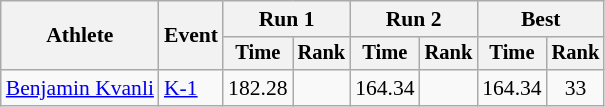<table class=wikitable style=font-size:90%;text-align:center>
<tr>
<th rowspan=2>Athlete</th>
<th rowspan=2>Event</th>
<th colspan=2>Run 1</th>
<th colspan=2>Run 2</th>
<th colspan=2>Best</th>
</tr>
<tr style=font-size:95%>
<th>Time</th>
<th>Rank</th>
<th>Time</th>
<th>Rank</th>
<th>Time</th>
<th>Rank</th>
</tr>
<tr>
<td align=left><a href='#'>Benjamin Kvanli</a></td>
<td align=left><a href='#'>K-1</a></td>
<td>182.28</td>
<td></td>
<td>164.34</td>
<td></td>
<td>164.34</td>
<td>33</td>
</tr>
</table>
